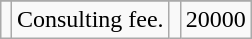<table class="wikitable" style="float:right">
<tr>
</tr>
<tr>
<td></td>
<td>Consulting fee.</td>
<td></td>
<td>20000</td>
</tr>
</table>
